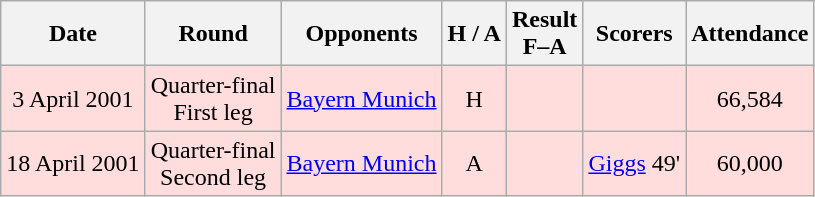<table class="wikitable" style="text-align:center">
<tr>
<th>Date</th>
<th>Round</th>
<th>Opponents</th>
<th>H / A</th>
<th>Result<br>F–A</th>
<th>Scorers</th>
<th>Attendance</th>
</tr>
<tr bgcolor="#ffdddd">
<td>3 April 2001</td>
<td>Quarter-final<br>First leg</td>
<td><a href='#'>Bayern Munich</a></td>
<td>H</td>
<td></td>
<td></td>
<td>66,584</td>
</tr>
<tr bgcolor="#ffdddd">
<td>18 April 2001</td>
<td>Quarter-final<br>Second leg</td>
<td><a href='#'>Bayern Munich</a></td>
<td>A</td>
<td></td>
<td><a href='#'>Giggs</a> 49'</td>
<td>60,000</td>
</tr>
</table>
